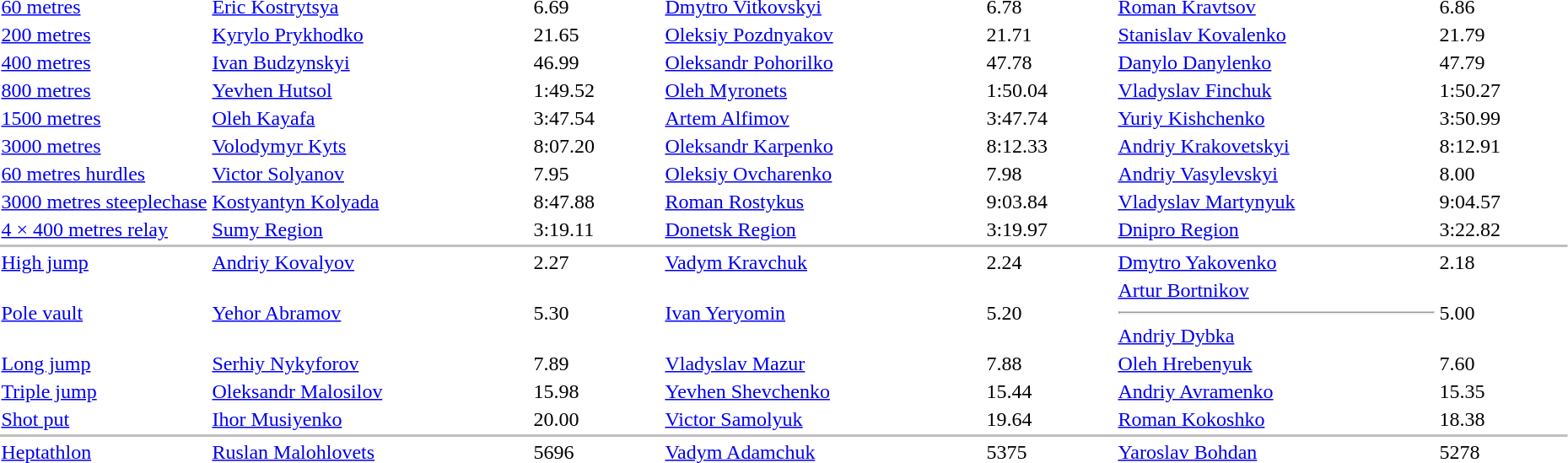<table>
<tr>
<td><a href='#'>60 metres</a></td>
<td width=250><a href='#'>Eric Kostrytsya</a></td>
<td width=100>6.69 </td>
<td width=250><a href='#'>Dmytro Vitkovskyi</a></td>
<td width=100>6.78 </td>
<td width=250><a href='#'>Roman Kravtsov</a></td>
<td width=100>6.86</td>
</tr>
<tr>
<td><a href='#'>200 metres</a></td>
<td><a href='#'>Kyrylo Prykhodko</a></td>
<td>21.65 </td>
<td><a href='#'>Oleksiy Pozdnyakov</a></td>
<td>21.71 </td>
<td><a href='#'>Stanislav Kovalenko</a></td>
<td>21.79 </td>
</tr>
<tr>
<td><a href='#'>400 metres</a></td>
<td><a href='#'>Ivan Budzynskyi</a></td>
<td>46.99</td>
<td><a href='#'>Oleksandr Pohorilko</a></td>
<td>47.78 </td>
<td><a href='#'>Danylo Danylenko</a></td>
<td>47.79 </td>
</tr>
<tr>
<td><a href='#'>800 metres</a></td>
<td><a href='#'>Yevhen Hutsol</a></td>
<td>1:49.52</td>
<td><a href='#'>Oleh Myronets</a></td>
<td>1:50.04 </td>
<td><a href='#'>Vladyslav Finchuk</a></td>
<td>1:50.27 </td>
</tr>
<tr>
<td><a href='#'>1500 metres</a></td>
<td><a href='#'>Oleh Kayafa</a></td>
<td>3:47.54 </td>
<td><a href='#'>Artem Alfimov</a></td>
<td>3:47.74 </td>
<td><a href='#'>Yuriy Kishchenko</a></td>
<td>3:50.99 </td>
</tr>
<tr>
<td><a href='#'>3000 metres</a></td>
<td><a href='#'>Volodymyr Kyts</a></td>
<td>8:07.20 </td>
<td><a href='#'>Oleksandr Karpenko</a></td>
<td>8:12.33 </td>
<td><a href='#'>Andriy Krakovetskyi</a></td>
<td>8:12.91 </td>
</tr>
<tr>
<td><a href='#'>60 metres hurdles</a></td>
<td><a href='#'>Victor Solyanov</a></td>
<td>7.95 </td>
<td><a href='#'>Oleksiy Ovcharenko</a></td>
<td>7.98</td>
<td><a href='#'>Andriy Vasylevskyi</a></td>
<td>8.00 </td>
</tr>
<tr>
<td><a href='#'>3000 metres steeplechase</a></td>
<td><a href='#'>Kostyantyn Kolyada</a></td>
<td>8:47.88 </td>
<td><a href='#'>Roman Rostykus</a></td>
<td>9:03.84 </td>
<td><a href='#'>Vladyslav Martynyuk</a></td>
<td>9:04.57 </td>
</tr>
<tr>
<td><a href='#'>4 × 400 metres relay</a></td>
<td><a href='#'>Sumy Region</a><br></td>
<td>3:19.11</td>
<td><a href='#'>Donetsk Region</a><br></td>
<td>3:19.97</td>
<td><a href='#'>Dnipro Region</a><br></td>
<td>3:22.82</td>
</tr>
<tr bgcolor=silver>
<td colspan=7></td>
</tr>
<tr>
<td><a href='#'>High jump</a></td>
<td><a href='#'>Andriy Kovalyov</a></td>
<td>2.27 </td>
<td><a href='#'>Vadym Kravchuk</a></td>
<td>2.24 </td>
<td><a href='#'>Dmytro Yakovenko</a></td>
<td>2.18</td>
</tr>
<tr>
<td><a href='#'>Pole vault</a></td>
<td><a href='#'>Yehor Abramov</a></td>
<td>5.30 </td>
<td><a href='#'>Ivan Yeryomin</a></td>
<td>5.20 </td>
<td><a href='#'>Artur Bortnikov</a><hr><a href='#'>Andriy Dybka</a></td>
<td>5.00</td>
</tr>
<tr>
<td><a href='#'>Long jump</a></td>
<td><a href='#'>Serhiy Nykyforov</a></td>
<td>7.89 </td>
<td><a href='#'>Vladyslav Mazur</a></td>
<td>7.88 </td>
<td><a href='#'>Oleh Hrebenyuk</a></td>
<td>7.60 </td>
</tr>
<tr>
<td><a href='#'>Triple jump</a></td>
<td><a href='#'>Oleksandr Malosilov</a></td>
<td>15.98</td>
<td><a href='#'>Yevhen Shevchenko</a></td>
<td>15.44 </td>
<td><a href='#'>Andriy Avramenko</a></td>
<td>15.35</td>
</tr>
<tr>
<td><a href='#'>Shot put</a></td>
<td><a href='#'>Ihor Musiyenko</a></td>
<td>20.00 </td>
<td><a href='#'>Victor Samolyuk</a></td>
<td>19.64 </td>
<td><a href='#'>Roman Kokoshko</a></td>
<td>18.38 </td>
</tr>
<tr bgcolor=silver>
<td colspan=7></td>
</tr>
<tr>
<td><a href='#'>Heptathlon</a></td>
<td><a href='#'>Ruslan Malohlovets</a></td>
<td>5696</td>
<td><a href='#'>Vadym Adamchuk</a></td>
<td>5375</td>
<td><a href='#'>Yaroslav Bohdan</a></td>
<td>5278</td>
</tr>
</table>
